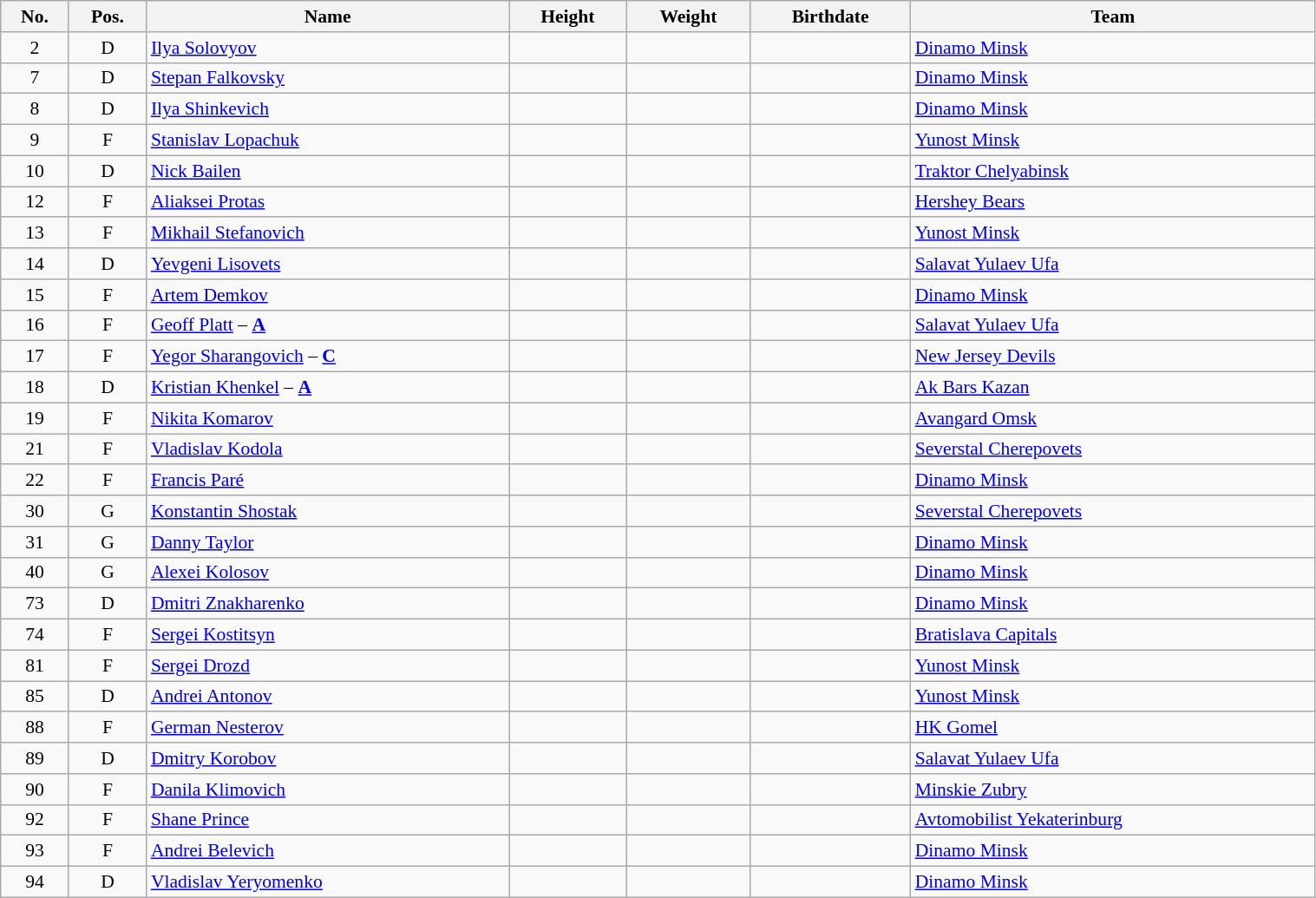<table class="wikitable sortable" width="80%" style="font-size: 90%; text-align: center;">
<tr>
<th>No.</th>
<th>Pos.</th>
<th>Name</th>
<th>Height</th>
<th>Weight</th>
<th>Birthdate</th>
<th>Team</th>
</tr>
<tr>
<td>2</td>
<td>D</td>
<td align=left><a href='#'>Ilya Solovyov</a></td>
<td></td>
<td></td>
<td></td>
<td style="text-align:left;"> <a href='#'>Dinamo Minsk</a></td>
</tr>
<tr>
<td>7</td>
<td>D</td>
<td align=left><a href='#'>Stepan Falkovsky</a></td>
<td></td>
<td></td>
<td></td>
<td style="text-align:left;"> <a href='#'>Dinamo Minsk</a></td>
</tr>
<tr>
<td>8</td>
<td>D</td>
<td align=left><a href='#'>Ilya Shinkevich</a></td>
<td></td>
<td></td>
<td></td>
<td style="text-align:left;"> <a href='#'>Dinamo Minsk</a></td>
</tr>
<tr>
<td>9</td>
<td>F</td>
<td align=left><a href='#'>Stanislav Lopachuk</a></td>
<td></td>
<td></td>
<td></td>
<td style="text-align:left;"> <a href='#'>Yunost Minsk</a></td>
</tr>
<tr>
<td>10</td>
<td>D</td>
<td align=left><a href='#'>Nick Bailen</a></td>
<td></td>
<td></td>
<td></td>
<td style="text-align:left;"> <a href='#'>Traktor Chelyabinsk</a></td>
</tr>
<tr>
<td>12</td>
<td>F</td>
<td align=left><a href='#'>Aliaksei Protas</a></td>
<td></td>
<td></td>
<td></td>
<td style="text-align:left;"> <a href='#'>Hershey Bears</a></td>
</tr>
<tr>
<td>13</td>
<td>F</td>
<td align=left><a href='#'>Mikhail Stefanovich</a></td>
<td></td>
<td></td>
<td></td>
<td style="text-align:left;"> <a href='#'>Yunost Minsk</a></td>
</tr>
<tr>
<td>14</td>
<td>D</td>
<td align=left><a href='#'>Yevgeni Lisovets</a></td>
<td></td>
<td></td>
<td></td>
<td style="text-align:left;"> <a href='#'>Salavat Yulaev Ufa</a></td>
</tr>
<tr>
<td>15</td>
<td>F</td>
<td align=left><a href='#'>Artem Demkov</a></td>
<td></td>
<td></td>
<td></td>
<td style="text-align:left;"> <a href='#'>Dinamo Minsk</a></td>
</tr>
<tr>
<td>16</td>
<td>F</td>
<td align=left><a href='#'>Geoff Platt</a> – <strong><a href='#'>A</a></strong></td>
<td></td>
<td></td>
<td></td>
<td style="text-align:left;"> <a href='#'>Salavat Yulaev Ufa</a></td>
</tr>
<tr>
<td>17</td>
<td>F</td>
<td align=left><a href='#'>Yegor Sharangovich</a> – <strong><a href='#'>C</a></strong></td>
<td></td>
<td></td>
<td></td>
<td style="text-align:left;"> <a href='#'>New Jersey Devils</a></td>
</tr>
<tr>
<td>18</td>
<td>D</td>
<td align=left><a href='#'>Kristian Khenkel</a> – <strong><a href='#'>A</a></strong></td>
<td></td>
<td></td>
<td></td>
<td style="text-align:left;"> <a href='#'>Ak Bars Kazan</a></td>
</tr>
<tr>
<td>19</td>
<td>F</td>
<td align=left><a href='#'>Nikita Komarov</a></td>
<td></td>
<td></td>
<td></td>
<td style="text-align:left;"> <a href='#'>Avangard Omsk</a></td>
</tr>
<tr>
<td>21</td>
<td>F</td>
<td align=left><a href='#'>Vladislav Kodola</a></td>
<td></td>
<td></td>
<td></td>
<td style="text-align:left;"> <a href='#'>Severstal Cherepovets</a></td>
</tr>
<tr>
<td>22</td>
<td>F</td>
<td align=left><a href='#'>Francis Paré</a></td>
<td></td>
<td></td>
<td></td>
<td style="text-align:left;"> <a href='#'>Dinamo Minsk</a></td>
</tr>
<tr>
<td>30</td>
<td>G</td>
<td align=left><a href='#'>Konstantin Shostak</a></td>
<td></td>
<td></td>
<td></td>
<td style="text-align:left;"> <a href='#'>Severstal Cherepovets</a></td>
</tr>
<tr>
<td>31</td>
<td>G</td>
<td align=left><a href='#'>Danny Taylor</a></td>
<td></td>
<td></td>
<td></td>
<td style="text-align:left;"> <a href='#'>Dinamo Minsk</a></td>
</tr>
<tr>
<td>40</td>
<td>G</td>
<td align=left><a href='#'>Alexei Kolosov</a></td>
<td></td>
<td></td>
<td></td>
<td style="text-align:left;"> <a href='#'>Dinamo Minsk</a></td>
</tr>
<tr>
<td>73</td>
<td>D</td>
<td align=left><a href='#'>Dmitri Znakharenko</a></td>
<td></td>
<td></td>
<td></td>
<td style="text-align:left;"> <a href='#'>Dinamo Minsk</a></td>
</tr>
<tr>
<td>74</td>
<td>F</td>
<td align=left><a href='#'>Sergei Kostitsyn</a></td>
<td></td>
<td></td>
<td></td>
<td style="text-align:left;"> <a href='#'>Bratislava Capitals</a></td>
</tr>
<tr>
<td>81</td>
<td>F</td>
<td align=left><a href='#'>Sergei Drozd</a></td>
<td></td>
<td></td>
<td></td>
<td style="text-align:left;"> <a href='#'>Yunost Minsk</a></td>
</tr>
<tr>
<td>85</td>
<td>D</td>
<td align=left><a href='#'>Andrei Antonov</a></td>
<td></td>
<td></td>
<td></td>
<td style="text-align:left;"> <a href='#'>Yunost Minsk</a></td>
</tr>
<tr>
<td>88</td>
<td>F</td>
<td align=left><a href='#'>German Nesterov</a></td>
<td></td>
<td></td>
<td></td>
<td style="text-align:left;"> <a href='#'>HK Gomel</a></td>
</tr>
<tr>
<td>89</td>
<td>D</td>
<td align=left><a href='#'>Dmitry Korobov</a></td>
<td></td>
<td></td>
<td></td>
<td style="text-align:left;"> <a href='#'>Salavat Yulaev Ufa</a></td>
</tr>
<tr>
<td>90</td>
<td>F</td>
<td align=left><a href='#'>Danila Klimovich</a></td>
<td></td>
<td></td>
<td></td>
<td style="text-align:left;"> <a href='#'>Minskie Zubry</a></td>
</tr>
<tr>
<td>92</td>
<td>F</td>
<td align=left><a href='#'>Shane Prince</a></td>
<td></td>
<td></td>
<td></td>
<td style="text-align:left;"> <a href='#'>Avtomobilist Yekaterinburg</a></td>
</tr>
<tr>
<td>93</td>
<td>F</td>
<td align=left><a href='#'>Andrei Belevich</a></td>
<td></td>
<td></td>
<td></td>
<td style="text-align:left;"> <a href='#'>Dinamo Minsk</a></td>
</tr>
<tr>
<td>94</td>
<td>D</td>
<td align=left><a href='#'>Vladislav Yeryomenko</a></td>
<td></td>
<td></td>
<td></td>
<td style="text-align:left;"> <a href='#'>Dinamo Minsk</a></td>
</tr>
</table>
